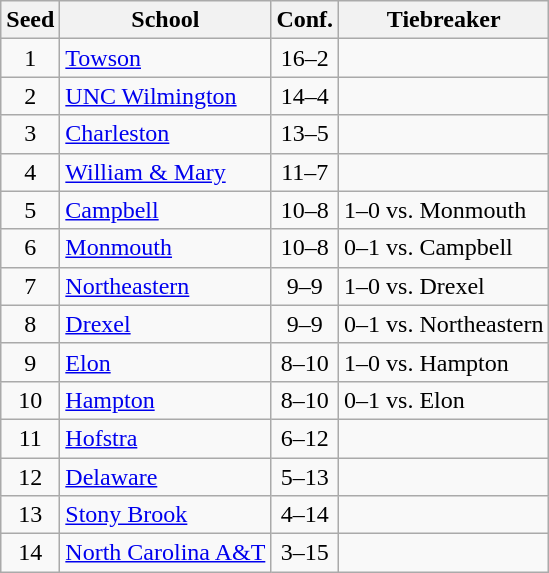<table class="wikitable" style="text-align:center">
<tr>
<th>Seed</th>
<th>School</th>
<th>Conf.</th>
<th>Tiebreaker</th>
</tr>
<tr>
<td>1</td>
<td align=left><a href='#'>Towson</a></td>
<td>16–2</td>
<td align=left></td>
</tr>
<tr>
<td>2</td>
<td align=left><a href='#'>UNC Wilmington</a></td>
<td>14–4</td>
<td align=left></td>
</tr>
<tr>
<td>3</td>
<td align=left><a href='#'>Charleston</a></td>
<td>13–5</td>
<td align=left></td>
</tr>
<tr>
<td>4</td>
<td align=left><a href='#'>William & Mary</a></td>
<td>11–7</td>
<td align=left></td>
</tr>
<tr>
<td>5</td>
<td align=left><a href='#'>Campbell</a></td>
<td>10–8</td>
<td align=left>1–0 vs. Monmouth</td>
</tr>
<tr>
<td>6</td>
<td align=left><a href='#'>Monmouth</a></td>
<td>10–8</td>
<td align=left>0–1 vs. Campbell</td>
</tr>
<tr>
<td>7</td>
<td align=left><a href='#'>Northeastern</a></td>
<td>9–9</td>
<td align=left>1–0 vs. Drexel</td>
</tr>
<tr>
<td>8</td>
<td align=left><a href='#'>Drexel</a></td>
<td>9–9</td>
<td align=left>0–1 vs. Northeastern</td>
</tr>
<tr>
<td>9</td>
<td align=left><a href='#'>Elon</a></td>
<td>8–10</td>
<td align=left>1–0 vs. Hampton</td>
</tr>
<tr>
<td>10</td>
<td align=left><a href='#'>Hampton</a></td>
<td>8–10</td>
<td align=left>0–1 vs. Elon</td>
</tr>
<tr>
<td>11</td>
<td align=left><a href='#'>Hofstra</a></td>
<td>6–12</td>
<td align=left></td>
</tr>
<tr>
<td>12</td>
<td align=left><a href='#'>Delaware</a></td>
<td>5–13</td>
<td align=left></td>
</tr>
<tr>
<td>13</td>
<td align=left><a href='#'>Stony Brook</a></td>
<td>4–14</td>
<td align=left></td>
</tr>
<tr>
<td>14</td>
<td align=left><a href='#'>North Carolina A&T</a></td>
<td>3–15</td>
<td align=left></td>
</tr>
</table>
